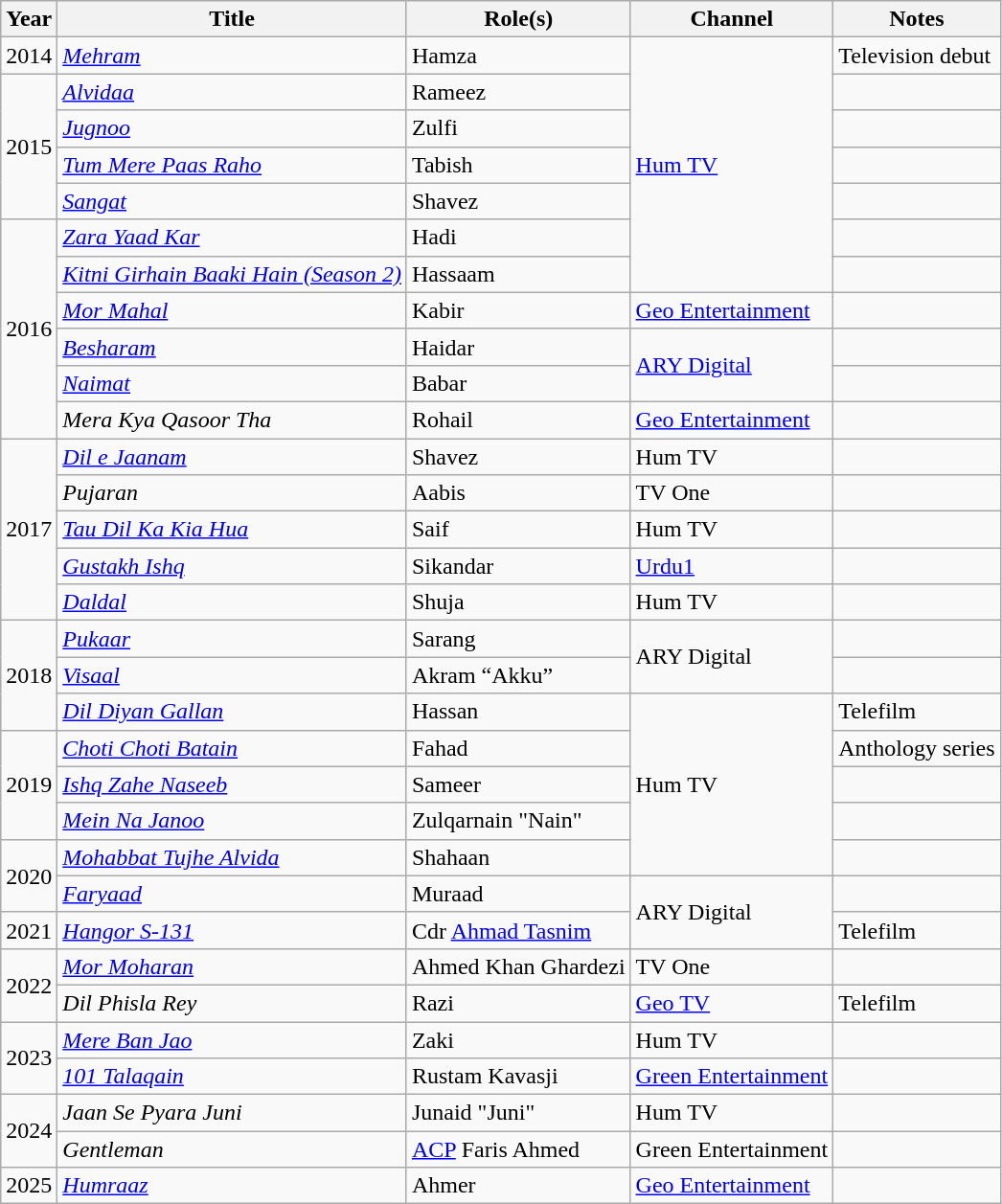<table class="wikitable plainrowheaders sortable">
<tr>
<th scope="col">Year</th>
<th scope="col">Title</th>
<th scope="col">Role(s)</th>
<th scope="col">Channel</th>
<th>Notes</th>
</tr>
<tr>
<td>2014</td>
<td><em><a href='#'>Mehram</a></em></td>
<td>Hamza</td>
<td rowspan="7"><a href='#'>Hum TV</a></td>
<td>Television debut</td>
</tr>
<tr>
<td rowspan="4">2015</td>
<td><em><a href='#'>Alvidaa</a></em></td>
<td>Rameez</td>
<td></td>
</tr>
<tr>
<td><em><a href='#'>Jugnoo</a></em></td>
<td>Zulfi</td>
<td></td>
</tr>
<tr>
<td><em><a href='#'>Tum Mere Paas Raho</a></em></td>
<td>Tabish</td>
<td></td>
</tr>
<tr>
<td><em><a href='#'>Sangat</a></em></td>
<td>Shavez</td>
<td></td>
</tr>
<tr>
<td rowspan="6">2016</td>
<td><em><a href='#'>Zara Yaad Kar</a></em></td>
<td>Hadi</td>
<td></td>
</tr>
<tr>
<td><em><a href='#'>Kitni Girhain Baaki Hain (Season 2)</a></em></td>
<td>Hassaam</td>
<td></td>
</tr>
<tr>
<td><em><a href='#'>Mor Mahal</a></em></td>
<td>Kabir</td>
<td><a href='#'>Geo Entertainment</a></td>
<td></td>
</tr>
<tr>
<td><em><a href='#'>Besharam</a></em></td>
<td>Haidar</td>
<td rowspan="2"><a href='#'>ARY Digital</a></td>
<td></td>
</tr>
<tr>
<td><em><a href='#'>Naimat</a></em></td>
<td>Babar</td>
<td></td>
</tr>
<tr>
<td><em>Mera Kya Qasoor Tha</em></td>
<td>Rohail</td>
<td><a href='#'>Geo Entertainment</a></td>
<td></td>
</tr>
<tr>
<td rowspan="5">2017</td>
<td><em><a href='#'>Dil e Jaanam</a></em></td>
<td>Shavez</td>
<td>Hum TV</td>
<td></td>
</tr>
<tr>
<td><em>Pujaran</em></td>
<td>Aabis</td>
<td>TV One</td>
<td></td>
</tr>
<tr>
<td><em><a href='#'>Tau Dil Ka Kia Hua</a></em></td>
<td>Saif</td>
<td>Hum TV</td>
<td></td>
</tr>
<tr>
<td><em><a href='#'>Gustakh Ishq</a></em></td>
<td>Sikandar</td>
<td><a href='#'>Urdu1</a></td>
<td></td>
</tr>
<tr>
<td><em><a href='#'>Daldal</a></em></td>
<td>Shuja</td>
<td>Hum TV</td>
<td></td>
</tr>
<tr>
<td rowspan="3">2018</td>
<td><em><a href='#'>Pukaar</a></em></td>
<td>Sarang</td>
<td rowspan="2">ARY Digital</td>
<td></td>
</tr>
<tr>
<td><em><a href='#'>Visaal</a></em></td>
<td>Akram “Akku”</td>
<td></td>
</tr>
<tr>
<td><em><a href='#'>Dil Diyan Gallan</a></em></td>
<td>Hassan</td>
<td rowspan="5">Hum TV</td>
<td>Telefilm</td>
</tr>
<tr>
<td rowspan="3">2019</td>
<td><em><a href='#'>Choti Choti Batain</a></em></td>
<td>Fahad</td>
<td>Anthology series</td>
</tr>
<tr>
<td><em><a href='#'>Ishq Zahe Naseeb</a></em></td>
<td>Sameer</td>
<td></td>
</tr>
<tr>
<td><em><a href='#'>Mein Na Janoo</a></em></td>
<td>Zulqarnain "Nain"</td>
<td></td>
</tr>
<tr>
<td rowspan="2">2020</td>
<td><em><a href='#'>Mohabbat Tujhe Alvida</a></em></td>
<td>Shahaan</td>
<td></td>
</tr>
<tr>
<td><em><a href='#'>Faryaad</a></em></td>
<td>Muraad</td>
<td rowspan="2">ARY Digital</td>
<td></td>
</tr>
<tr>
<td>2021</td>
<td><em><a href='#'>Hangor S-131</a></em></td>
<td>Cdr <a href='#'>Ahmad Tasnim</a></td>
<td>Telefilm</td>
</tr>
<tr>
<td rowspan="2">2022</td>
<td><em><a href='#'>Mor Moharan</a></em></td>
<td>Ahmed Khan Ghardezi</td>
<td>TV One</td>
<td></td>
</tr>
<tr>
<td><em>Dil Phisla Rey</em></td>
<td>Razi</td>
<td><a href='#'>Geo TV</a></td>
<td>Telefilm</td>
</tr>
<tr>
<td rowspan="2">2023</td>
<td><em><a href='#'>Mere Ban Jao</a></em></td>
<td>Zaki</td>
<td>Hum TV</td>
<td></td>
</tr>
<tr>
<td><em><a href='#'>101 Talaqain</a></em></td>
<td>Rustam Kavasji</td>
<td><a href='#'>Green Entertainment</a></td>
<td></td>
</tr>
<tr>
<td rowspan="2">2024</td>
<td><em>Jaan Se Pyara Juni</em></td>
<td>Junaid "Juni"</td>
<td>Hum TV</td>
<td></td>
</tr>
<tr>
<td><em>Gentleman</em></td>
<td><a href='#'>ACP</a> Faris Ahmed</td>
<td>Green Entertainment</td>
<td></td>
</tr>
<tr>
<td>2025</td>
<td><em><a href='#'>Humraaz</a></td>
<td>Ahmer</td>
<td><a href='#'>Geo Entertainment</a></td>
<td></td>
</tr>
</table>
